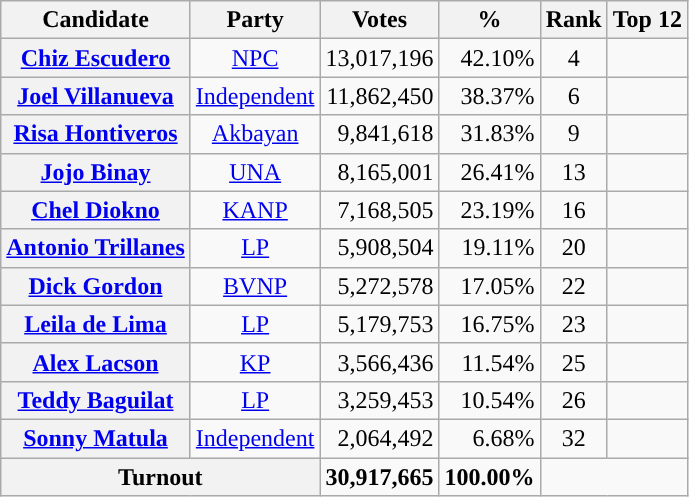<table class="wikitable sortable" style="text-align:center;font-size:100%;">
<tr>
<th>Candidate</th>
<th>Party</th>
<th>Votes</th>
<th>%</th>
<th>Rank</th>
<th class="unsortable">Top 12</th>
</tr>
<tr>
<th><a href='#'>Chiz Escudero</a></th>
<td><a href='#'>NPC</a></td>
<td style="text-align:right;">13,017,196</td>
<td style="text-align:right;">42.10%</td>
<td>4</td>
<td></td>
</tr>
<tr>
<th><a href='#'>Joel Villanueva</a></th>
<td><a href='#'>Independent</a></td>
<td style="text-align:right;">11,862,450</td>
<td style="text-align:right;">38.37%</td>
<td>6</td>
<td></td>
</tr>
<tr>
<th><a href='#'>Risa Hontiveros</a></th>
<td><a href='#'>Akbayan</a></td>
<td style="text-align:right;">9,841,618</td>
<td style="text-align:right;">31.83%</td>
<td>9</td>
<td></td>
</tr>
<tr>
<th><a href='#'>Jojo Binay</a></th>
<td><a href='#'>UNA</a></td>
<td style="text-align:right;">8,165,001</td>
<td style="text-align:right;">26.41%</td>
<td>13</td>
<td></td>
</tr>
<tr>
<th><a href='#'>Chel Diokno</a></th>
<td><a href='#'>KANP</a></td>
<td style="text-align:right;">7,168,505</td>
<td style="text-align:right;">23.19%</td>
<td>16</td>
<td></td>
</tr>
<tr>
<th><a href='#'>Antonio Trillanes</a></th>
<td><a href='#'>LP</a></td>
<td style="text-align:right;">5,908,504</td>
<td style="text-align:right;">19.11%</td>
<td>20</td>
<td></td>
</tr>
<tr>
<th><a href='#'>Dick Gordon</a></th>
<td><a href='#'>BVNP</a></td>
<td style="text-align:right;">5,272,578</td>
<td style="text-align:right;">17.05%</td>
<td>22</td>
<td></td>
</tr>
<tr>
<th><a href='#'>Leila de Lima</a></th>
<td><a href='#'>LP</a></td>
<td style="text-align:right;">5,179,753</td>
<td style="text-align:right;">16.75%</td>
<td>23</td>
<td></td>
</tr>
<tr>
<th><a href='#'>Alex Lacson</a></th>
<td><a href='#'>KP</a></td>
<td style="text-align:right;">3,566,436</td>
<td style="text-align:right;">11.54%</td>
<td>25</td>
<td></td>
</tr>
<tr>
<th><a href='#'>Teddy Baguilat</a></th>
<td><a href='#'>LP</a></td>
<td style="text-align:right;">3,259,453</td>
<td style="text-align:right;">10.54%</td>
<td>26</td>
<td></td>
</tr>
<tr>
<th><a href='#'>Sonny Matula</a></th>
<td><a href='#'>Independent</a></td>
<td style="text-align:right;">2,064,492</td>
<td style="text-align:right;">6.68%</td>
<td>32</td>
<td></td>
</tr>
<tr>
<th colspan="2">Turnout</th>
<td style="text-align:right;"><strong>30,917,665</strong></td>
<td style="text-align:right;"><strong>100.00%</strong></td>
<td colspan="2"></td>
</tr>
</table>
